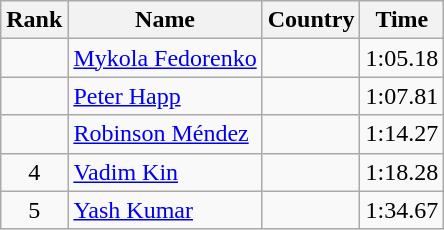<table class="wikitable" style="text-align:center">
<tr>
<th>Rank</th>
<th>Name</th>
<th>Country</th>
<th>Time</th>
</tr>
<tr>
<td></td>
<td align="left"><a href='#'>Mykola Fedorenko</a></td>
<td align="left"></td>
<td>1:05.18</td>
</tr>
<tr>
<td></td>
<td align="left"><a href='#'>Peter Happ</a></td>
<td align="left"></td>
<td>1:07.81</td>
</tr>
<tr>
<td></td>
<td align="left"><a href='#'>Robinson Méndez</a></td>
<td align="left"></td>
<td>1:14.27</td>
</tr>
<tr>
<td>4</td>
<td align="left"><a href='#'>Vadim Kin</a></td>
<td align="left"></td>
<td>1:18.28</td>
</tr>
<tr>
<td>5</td>
<td align="left"><a href='#'>Yash Kumar</a></td>
<td align="left"></td>
<td>1:34.67</td>
</tr>
</table>
